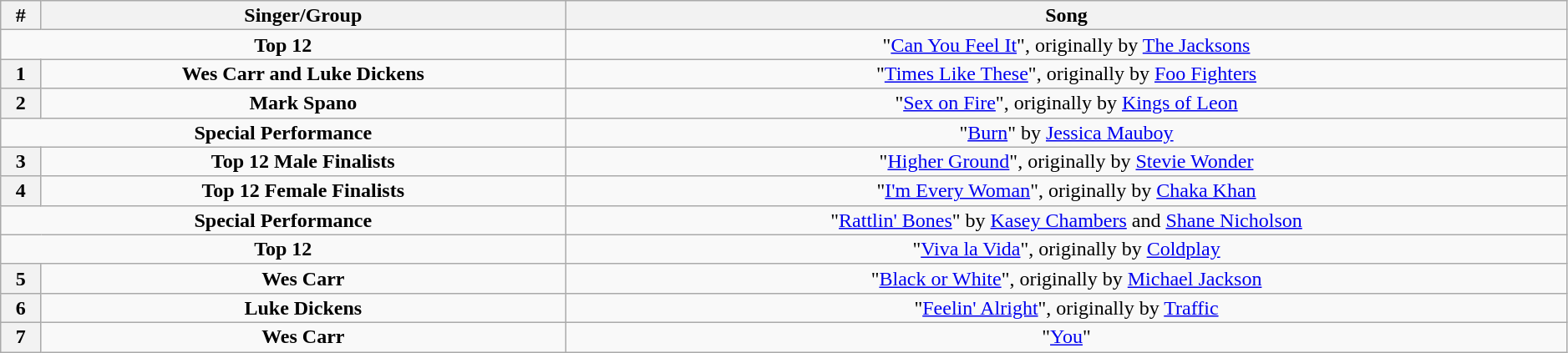<table class="wikitable plainrowheaders" style="text-align:center; line-height:16px; width:99%;">
<tr>
<th>#</th>
<th>Singer/Group</th>
<th>Song</th>
</tr>
<tr>
<td colspan="2"><strong>Top 12</strong></td>
<td>"<a href='#'>Can You Feel It</a>", originally by <a href='#'>The Jacksons</a></td>
</tr>
<tr>
<th>1</th>
<td><strong>Wes Carr and Luke Dickens</strong></td>
<td>"<a href='#'>Times Like These</a>", originally by <a href='#'>Foo Fighters</a></td>
</tr>
<tr>
<th>2</th>
<td><strong>Mark Spano</strong></td>
<td>"<a href='#'>Sex on Fire</a>", originally by <a href='#'>Kings of Leon</a></td>
</tr>
<tr>
<td colspan="2"><strong>Special Performance</strong></td>
<td>"<a href='#'>Burn</a>" by <a href='#'>Jessica Mauboy</a></td>
</tr>
<tr>
<th>3</th>
<td><strong>Top 12 Male Finalists</strong></td>
<td>"<a href='#'>Higher Ground</a>", originally by <a href='#'>Stevie Wonder</a></td>
</tr>
<tr>
<th>4</th>
<td><strong>Top 12 Female Finalists</strong></td>
<td>"<a href='#'>I'm Every Woman</a>", originally by <a href='#'>Chaka Khan</a></td>
</tr>
<tr>
<td colspan="2"><strong>Special Performance</strong></td>
<td>"<a href='#'>Rattlin' Bones</a>" by <a href='#'>Kasey Chambers</a> and <a href='#'>Shane Nicholson</a></td>
</tr>
<tr>
<td colspan="2"><strong>Top 12</strong></td>
<td>"<a href='#'>Viva la Vida</a>", originally by <a href='#'>Coldplay</a></td>
</tr>
<tr>
<th>5</th>
<td><strong>Wes Carr</strong></td>
<td>"<a href='#'>Black or White</a>", originally by <a href='#'>Michael Jackson</a></td>
</tr>
<tr>
<th>6</th>
<td><strong>Luke Dickens</strong></td>
<td>"<a href='#'>Feelin' Alright</a>", originally by <a href='#'>Traffic</a></td>
</tr>
<tr>
<th>7</th>
<td><strong>Wes Carr</strong></td>
<td>"<a href='#'>You</a>"</td>
</tr>
</table>
